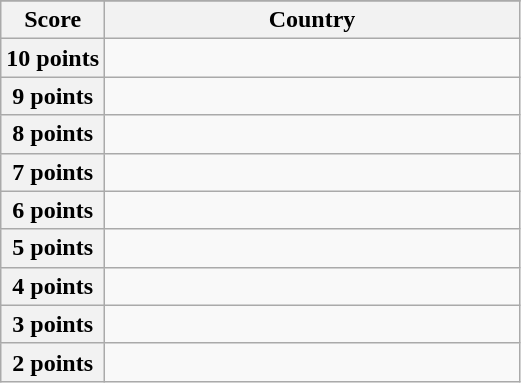<table class="wikitable">
<tr>
</tr>
<tr>
<th scope="col" width="20%">Score</th>
<th scope="col">Country</th>
</tr>
<tr>
<th scope="row">10 points</th>
<td></td>
</tr>
<tr>
<th scope="row">9 points</th>
<td></td>
</tr>
<tr>
<th scope="row">8 points</th>
<td></td>
</tr>
<tr>
<th scope="row">7 points</th>
<td></td>
</tr>
<tr>
<th scope="row">6 points</th>
<td></td>
</tr>
<tr>
<th scope="row">5 points</th>
<td></td>
</tr>
<tr>
<th scope="row">4 points</th>
<td></td>
</tr>
<tr>
<th scope="row">3 points</th>
<td></td>
</tr>
<tr>
<th scope="row">2 points</th>
<td></td>
</tr>
</table>
